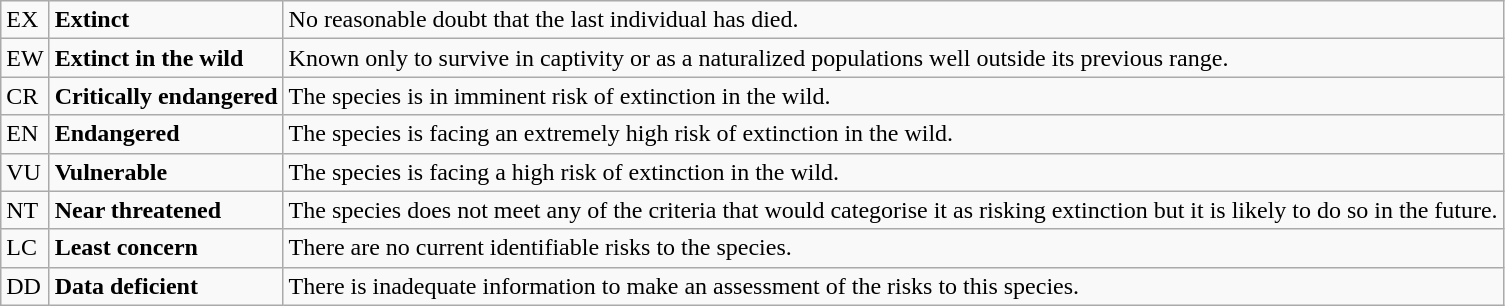<table class="wikitable" style="text-align:left">
<tr>
<td>EX</td>
<td><strong>Extinct</strong></td>
<td>No reasonable doubt that the last individual has died.</td>
</tr>
<tr>
<td>EW</td>
<td><strong>Extinct in the wild</strong></td>
<td>Known only to survive in captivity or as a naturalized populations well outside its previous range.</td>
</tr>
<tr>
<td>CR</td>
<td><strong>Critically endangered</strong></td>
<td>The species is in imminent risk of extinction in the wild.</td>
</tr>
<tr>
<td>EN</td>
<td><strong>Endangered</strong></td>
<td>The species is facing an extremely high risk of extinction in the wild.</td>
</tr>
<tr>
<td>VU</td>
<td><strong>Vulnerable</strong></td>
<td>The species is facing a high risk of extinction in the wild.</td>
</tr>
<tr>
<td>NT</td>
<td><strong>Near threatened</strong></td>
<td>The species does not meet any of the criteria that would categorise it as risking extinction but it is likely to do so in the future.</td>
</tr>
<tr>
<td>LC</td>
<td><strong>Least concern</strong></td>
<td>There are no current identifiable risks to the species.</td>
</tr>
<tr>
<td>DD</td>
<td><strong>Data deficient</strong></td>
<td>There is inadequate information to make an assessment of the risks to this species.</td>
</tr>
</table>
